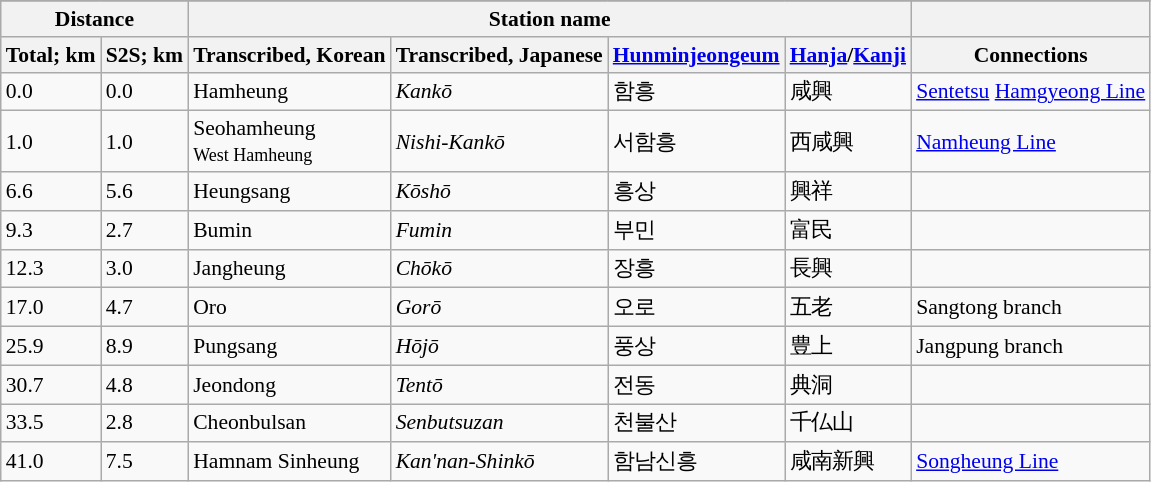<table class="wikitable" style="font-size:90%;">
<tr>
</tr>
<tr>
<th colspan="2">Distance</th>
<th colspan="4">Station name</th>
<th colspan="3"></th>
</tr>
<tr>
<th>Total; km</th>
<th>S2S; km</th>
<th>Transcribed, Korean</th>
<th>Transcribed, Japanese</th>
<th><a href='#'>Hunminjeongeum</a></th>
<th><a href='#'>Hanja</a>/<a href='#'>Kanji</a></th>
<th>Connections</th>
</tr>
<tr>
<td>0.0</td>
<td>0.0</td>
<td>Hamheung</td>
<td><em>Kankō</em></td>
<td>함흥</td>
<td>咸興</td>
<td><a href='#'>Sentetsu</a> <a href='#'>Hamgyeong Line</a></td>
</tr>
<tr>
<td>1.0</td>
<td>1.0</td>
<td>Seohamheung<br><small>West Hamheung</small></td>
<td><em>Nishi-Kankō</em></td>
<td>서함흥</td>
<td>西咸興</td>
<td><a href='#'>Namheung Line</a></td>
</tr>
<tr>
<td>6.6</td>
<td>5.6</td>
<td>Heungsang</td>
<td><em>Kōshō</em></td>
<td>흥상</td>
<td>興祥</td>
<td></td>
</tr>
<tr>
<td>9.3</td>
<td>2.7</td>
<td>Bumin</td>
<td><em>Fumin</em></td>
<td>부민</td>
<td>富民</td>
<td></td>
</tr>
<tr>
<td>12.3</td>
<td>3.0</td>
<td>Jangheung</td>
<td><em>Chōkō</em></td>
<td>장흥</td>
<td>長興</td>
<td></td>
</tr>
<tr>
<td>17.0</td>
<td>4.7</td>
<td>Oro</td>
<td><em>Gorō</em></td>
<td>오로</td>
<td>五老</td>
<td>Sangtong branch</td>
</tr>
<tr>
<td>25.9</td>
<td>8.9</td>
<td>Pungsang</td>
<td><em>Hōjō</em></td>
<td>풍상</td>
<td>豊上</td>
<td>Jangpung branch</td>
</tr>
<tr>
<td>30.7</td>
<td>4.8</td>
<td>Jeondong</td>
<td><em>Tentō</em></td>
<td>전동</td>
<td>典洞</td>
<td></td>
</tr>
<tr>
<td>33.5</td>
<td>2.8</td>
<td>Cheonbulsan</td>
<td><em>Senbutsuzan</em></td>
<td>천불산</td>
<td>千仏山</td>
<td></td>
</tr>
<tr>
<td>41.0</td>
<td>7.5</td>
<td>Hamnam Sinheung</td>
<td><em>Kan'nan-Shinkō</em></td>
<td>함남신흥</td>
<td>咸南新興</td>
<td><a href='#'>Songheung Line</a></td>
</tr>
</table>
